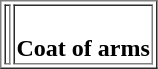<table border=1>
<tr>
<td><br></td>
<td><br><strong>Coat of arms</strong></td>
</tr>
</table>
